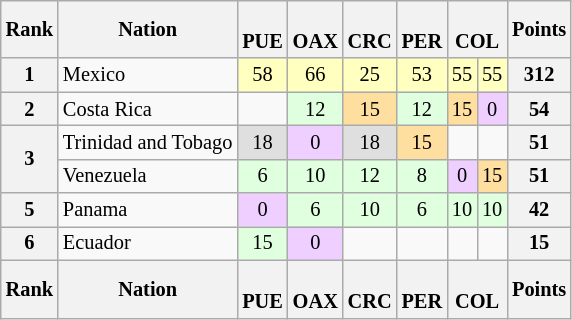<table class="wikitable" style="text-align:center; font-size:85%;">
<tr>
<th>Rank</th>
<th>Nation</th>
<th><br>PUE</th>
<th><br>OAX</th>
<th><br>CRC</th>
<th><br>PER</th>
<th colspan=2><br>COL</th>
<th>Points</th>
</tr>
<tr>
<th>1</th>
<td align=left> Mexico</td>
<td style="background:#ffffbf;">58</td>
<td style="background:#ffffbf;">66</td>
<td style="background:#ffffbf;">25</td>
<td style="background:#ffffbf;">53</td>
<td style="background:#ffffbf;">55</td>
<td style="background:#ffffbf;">55</td>
<th>312</th>
</tr>
<tr>
<th>2</th>
<td align=left> Costa Rica</td>
<td></td>
<td style="background:#dfffdf;">12</td>
<td style="background:#ffdf9f;">15</td>
<td style="background:#dfffdf;">12</td>
<td style="background:#ffdf9f;">15</td>
<td style="background:#efcfff;">0</td>
<th>54</th>
</tr>
<tr>
<th rowspan=2>3</th>
<td align=left> Trinidad and Tobago</td>
<td style="background:#dfdfdf;">18</td>
<td style="background:#efcfff;">0</td>
<td style="background:#dfdfdf;">18</td>
<td style="background:#ffdf9f;">15</td>
<td></td>
<td></td>
<th>51</th>
</tr>
<tr>
<td align=left> Venezuela</td>
<td style="background:#dfffdf;">6</td>
<td style="background:#dfffdf;">10</td>
<td style="background:#dfffdf;">12</td>
<td style="background:#dfffdf;">8</td>
<td style="background:#efcfff;">0</td>
<td style="background:#ffdf9f;">15</td>
<th>51</th>
</tr>
<tr>
<th>5</th>
<td align=left> Panama</td>
<td style="background:#efcfff;">0</td>
<td style="background:#dfffdf;">6</td>
<td style="background:#dfffdf;">10</td>
<td style="background:#dfffdf;">6</td>
<td style="background:#dfffdf;">10</td>
<td style="background:#dfffdf;">10</td>
<th>42</th>
</tr>
<tr>
<th>6</th>
<td align=left> Ecuador</td>
<td style="background:#dfffdf;">15</td>
<td style="background:#efcfff;">0</td>
<td></td>
<td></td>
<td></td>
<td></td>
<th>15</th>
</tr>
<tr>
<th>Rank</th>
<th>Nation</th>
<th><br>PUE</th>
<th><br>OAX</th>
<th><br>CRC</th>
<th><br>PER</th>
<th colspan=2><br>COL</th>
<th>Points</th>
</tr>
</table>
